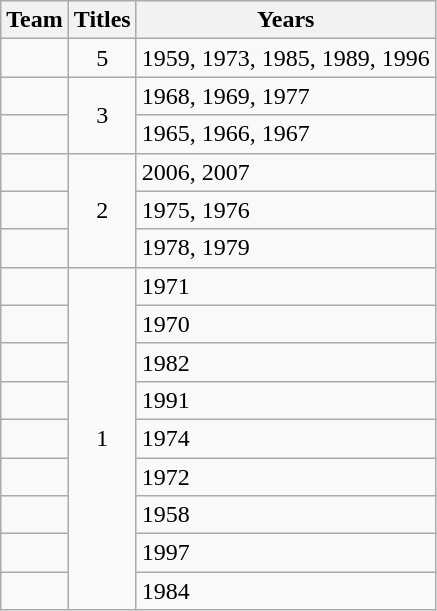<table class="wikitable sortable" style="text-align:center">
<tr>
<th>Team</th>
<th>Titles</th>
<th>Years</th>
</tr>
<tr>
<td style=><em></em></td>
<td>5</td>
<td align=left>1959, 1973, 1985, 1989, 1996</td>
</tr>
<tr>
<td style=><em></em></td>
<td rowspan="2">3</td>
<td align=left>1968, 1969, 1977</td>
</tr>
<tr>
<td style=><em></em></td>
<td align=left>1965, 1966, 1967</td>
</tr>
<tr>
<td style=><em></em></td>
<td rowspan="3">2</td>
<td align=left>2006, 2007</td>
</tr>
<tr>
<td style=><em></em></td>
<td align=left>1975, 1976</td>
</tr>
<tr>
<td style=><em></em></td>
<td align=left>1978, 1979</td>
</tr>
<tr>
<td style=><em></em></td>
<td rowspan="9">1</td>
<td align=left>1971</td>
</tr>
<tr>
<td style=><em></em></td>
<td align=left>1970</td>
</tr>
<tr>
<td style=><em></em></td>
<td align=left>1982</td>
</tr>
<tr>
<td style=><em></em></td>
<td align=left>1991</td>
</tr>
<tr>
<td style=><em></em></td>
<td align=left>1974</td>
</tr>
<tr>
<td style=><em></em></td>
<td align=left>1972</td>
</tr>
<tr>
<td style=><em></em></td>
<td align=left>1958</td>
</tr>
<tr>
<td style=><em></em></td>
<td align=left>1997</td>
</tr>
<tr>
<td style=><em></em></td>
<td align=left>1984</td>
</tr>
</table>
